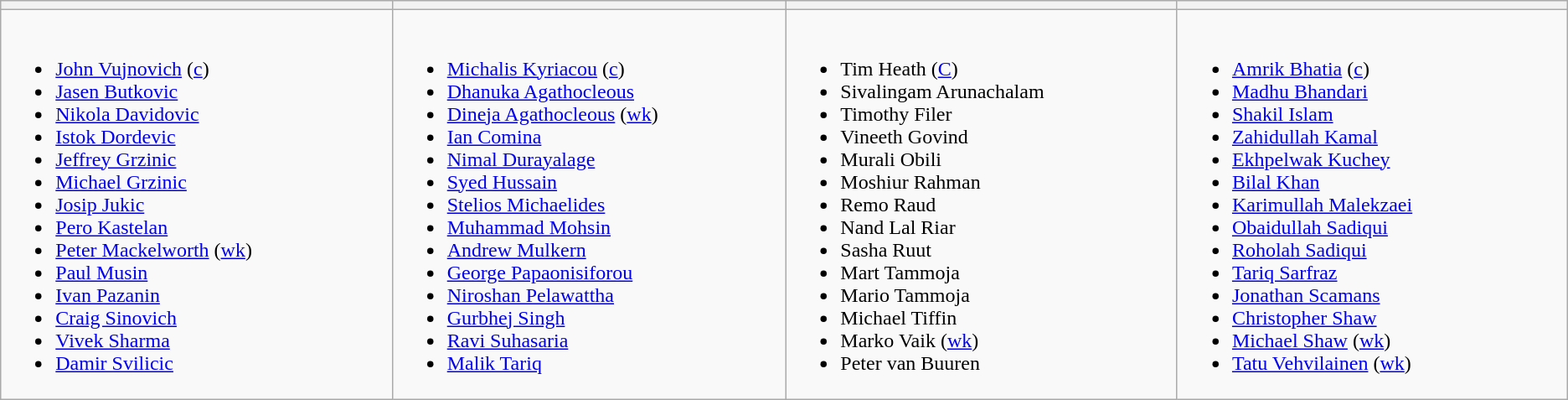<table class="wikitable">
<tr>
<th width=330></th>
<th width=330></th>
<th width=330></th>
<th width=330></th>
</tr>
<tr>
<td valign=top><br><ul><li><a href='#'>John Vujnovich</a> (<a href='#'>c</a>)</li><li><a href='#'>Jasen Butkovic</a></li><li><a href='#'>Nikola Davidovic</a></li><li><a href='#'>Istok Dordevic</a></li><li><a href='#'>Jeffrey Grzinic</a></li><li><a href='#'>Michael Grzinic</a></li><li><a href='#'>Josip Jukic</a></li><li><a href='#'>Pero Kastelan</a></li><li><a href='#'>Peter Mackelworth</a> (<a href='#'>wk</a>)</li><li><a href='#'>Paul Musin</a></li><li><a href='#'>Ivan Pazanin</a></li><li><a href='#'>Craig Sinovich</a></li><li><a href='#'>Vivek Sharma</a></li><li><a href='#'>Damir Svilicic</a></li></ul></td>
<td valign=top><br><ul><li><a href='#'>Michalis Kyriacou</a> (<a href='#'>c</a>)</li><li><a href='#'>Dhanuka Agathocleous</a></li><li><a href='#'>Dineja Agathocleous</a> (<a href='#'>wk</a>)</li><li><a href='#'>Ian Comina</a></li><li><a href='#'>Nimal Durayalage</a></li><li><a href='#'>Syed Hussain</a></li><li><a href='#'>Stelios Michaelides</a></li><li><a href='#'>Muhammad Mohsin</a></li><li><a href='#'>Andrew Mulkern</a></li><li><a href='#'>George Papaonisiforou</a></li><li><a href='#'>Niroshan Pelawattha</a></li><li><a href='#'>Gurbhej Singh</a></li><li><a href='#'>Ravi Suhasaria</a></li><li><a href='#'>Malik Tariq</a></li></ul></td>
<td valign=top><br><ul><li>Tim Heath (<a href='#'>C</a>)</li><li>Sivalingam Arunachalam</li><li>Timothy Filer</li><li>Vineeth Govind</li><li>Murali Obili</li><li>Moshiur Rahman</li><li>Remo Raud</li><li>Nand Lal Riar</li><li>Sasha Ruut</li><li>Mart Tammoja</li><li>Mario Tammoja</li><li>Michael Tiffin</li><li>Marko Vaik (<a href='#'>wk</a>)</li><li>Peter van Buuren</li></ul></td>
<td valign=top><br><ul><li><a href='#'>Amrik Bhatia</a> (<a href='#'>c</a>)</li><li><a href='#'>Madhu Bhandari</a></li><li><a href='#'>Shakil Islam</a></li><li><a href='#'>Zahidullah Kamal</a></li><li><a href='#'>Ekhpelwak Kuchey</a></li><li><a href='#'>Bilal Khan</a></li><li><a href='#'>Karimullah Malekzaei</a></li><li><a href='#'>Obaidullah Sadiqui</a></li><li><a href='#'>Roholah Sadiqui</a></li><li><a href='#'>Tariq Sarfraz</a></li><li><a href='#'>Jonathan Scamans</a></li><li><a href='#'>Christopher Shaw</a></li><li><a href='#'>Michael Shaw</a> (<a href='#'>wk</a>)</li><li><a href='#'>Tatu Vehvilainen</a> (<a href='#'>wk</a>)</li></ul></td>
</tr>
</table>
